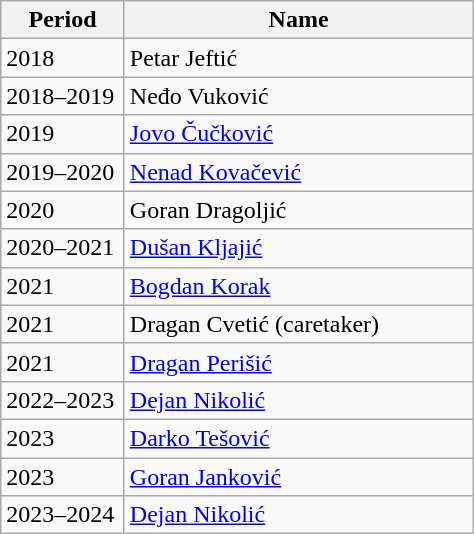<table class="wikitable">
<tr>
<th width="75">Period</th>
<th width="225">Name</th>
</tr>
<tr>
<td>2018</td>
<td> Petar Jeftić</td>
</tr>
<tr>
<td>2018–2019</td>
<td> Neđo Vuković</td>
</tr>
<tr>
<td>2019</td>
<td> <a href='#'>Jovo Čučković</a></td>
</tr>
<tr>
<td>2019–2020</td>
<td> <a href='#'>Nenad Kovačević</a></td>
</tr>
<tr>
<td>2020</td>
<td> Goran Dragoljić</td>
</tr>
<tr>
<td>2020–2021</td>
<td> <a href='#'>Dušan Kljajić</a></td>
</tr>
<tr>
<td>2021</td>
<td> <a href='#'>Bogdan Korak</a></td>
</tr>
<tr>
<td>2021</td>
<td> Dragan Cvetić (caretaker)</td>
</tr>
<tr>
<td>2021</td>
<td> <a href='#'>Dragan Perišić</a></td>
</tr>
<tr>
<td>2022–2023</td>
<td> <a href='#'>Dejan Nikolić</a></td>
</tr>
<tr>
<td>2023</td>
<td> <a href='#'>Darko Tešović</a></td>
</tr>
<tr>
<td>2023</td>
<td> <a href='#'>Goran Janković</a></td>
</tr>
<tr>
<td>2023–2024</td>
<td> <a href='#'>Dejan Nikolić</a></td>
</tr>
</table>
